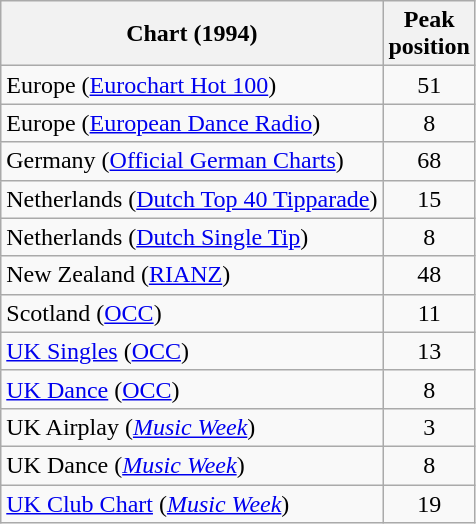<table class="wikitable sortable">
<tr>
<th>Chart (1994)</th>
<th>Peak<br>position</th>
</tr>
<tr>
<td align="left">Europe (<a href='#'>Eurochart Hot 100</a>)</td>
<td align="center">51</td>
</tr>
<tr>
<td align="left">Europe (<a href='#'>European Dance Radio</a>)</td>
<td align="center">8</td>
</tr>
<tr>
<td align="left">Germany (<a href='#'>Official German Charts</a>)</td>
<td align="center">68</td>
</tr>
<tr>
<td align="left">Netherlands (<a href='#'>Dutch Top 40 Tipparade</a>)</td>
<td align="center">15</td>
</tr>
<tr>
<td align="left">Netherlands (<a href='#'>Dutch Single Tip</a>)</td>
<td align="center">8</td>
</tr>
<tr>
<td align="left">New Zealand (<a href='#'>RIANZ</a>)</td>
<td align="center">48</td>
</tr>
<tr>
<td align="left">Scotland (<a href='#'>OCC</a>)</td>
<td align="center">11</td>
</tr>
<tr>
<td align="left"><a href='#'>UK Singles</a> (<a href='#'>OCC</a>)</td>
<td align="center">13</td>
</tr>
<tr>
<td align="left"><a href='#'>UK Dance</a> (<a href='#'>OCC</a>)</td>
<td align="center">8</td>
</tr>
<tr>
<td align="left">UK Airplay (<em><a href='#'>Music Week</a></em>)</td>
<td align="center">3</td>
</tr>
<tr>
<td align="left">UK Dance (<em><a href='#'>Music Week</a></em>)</td>
<td align="center">8</td>
</tr>
<tr>
<td align="left"><a href='#'>UK Club Chart</a> (<em><a href='#'>Music Week</a></em>)</td>
<td align="center">19</td>
</tr>
</table>
